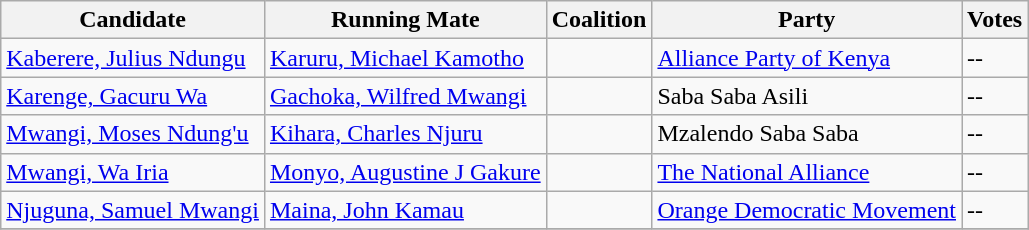<table class="wikitable sortable">
<tr>
<th>Candidate</th>
<th>Running Mate</th>
<th>Coalition</th>
<th>Party</th>
<th>Votes</th>
</tr>
<tr>
<td><a href='#'>Kaberere, Julius Ndungu</a></td>
<td><a href='#'>Karuru, Michael Kamotho</a></td>
<td></td>
<td><a href='#'>Alliance Party of Kenya</a></td>
<td>--</td>
</tr>
<tr>
<td><a href='#'>Karenge, Gacuru Wa</a></td>
<td><a href='#'>Gachoka, Wilfred Mwangi</a></td>
<td></td>
<td>Saba Saba Asili</td>
<td>--</td>
</tr>
<tr>
<td><a href='#'>Mwangi, Moses Ndung'u</a></td>
<td><a href='#'>Kihara, Charles Njuru</a></td>
<td></td>
<td>Mzalendo Saba Saba</td>
<td>--</td>
</tr>
<tr>
<td><a href='#'>Mwangi, Wa Iria</a></td>
<td><a href='#'>Monyo, Augustine J Gakure</a></td>
<td></td>
<td><a href='#'>The National Alliance</a></td>
<td>--</td>
</tr>
<tr>
<td><a href='#'>Njuguna, Samuel Mwangi</a></td>
<td><a href='#'>Maina, John Kamau</a></td>
<td></td>
<td><a href='#'>Orange Democratic Movement</a></td>
<td>--</td>
</tr>
<tr>
</tr>
</table>
